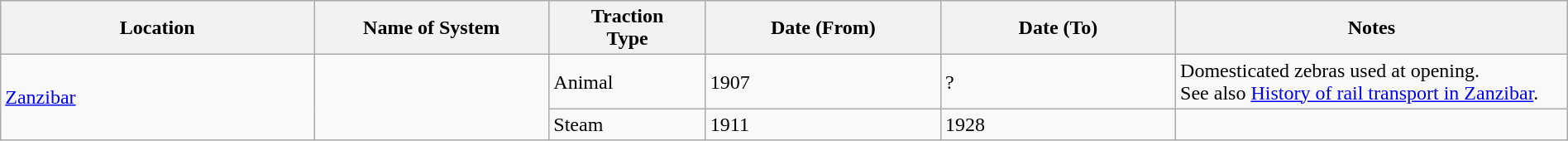<table class="wikitable" style="width:100%;">
<tr>
<th style="width:20%;">Location</th>
<th style="width:15%;">Name of System</th>
<th style="width:10%;">Traction<br>Type</th>
<th style="width:15%;">Date (From)</th>
<th style="width:15%;">Date (To)</th>
<th style="width:25%;">Notes</th>
</tr>
<tr>
<td rowspan="2"><a href='#'>Zanzibar</a></td>
<td rowspan="2"> </td>
<td>Animal</td>
<td>1907</td>
<td>?</td>
<td>Domesticated zebras used at opening.<br>See also <a href='#'>History of rail transport in Zanzibar</a>.</td>
</tr>
<tr>
<td>Steam</td>
<td>1911</td>
<td>1928</td>
<td> </td>
</tr>
</table>
